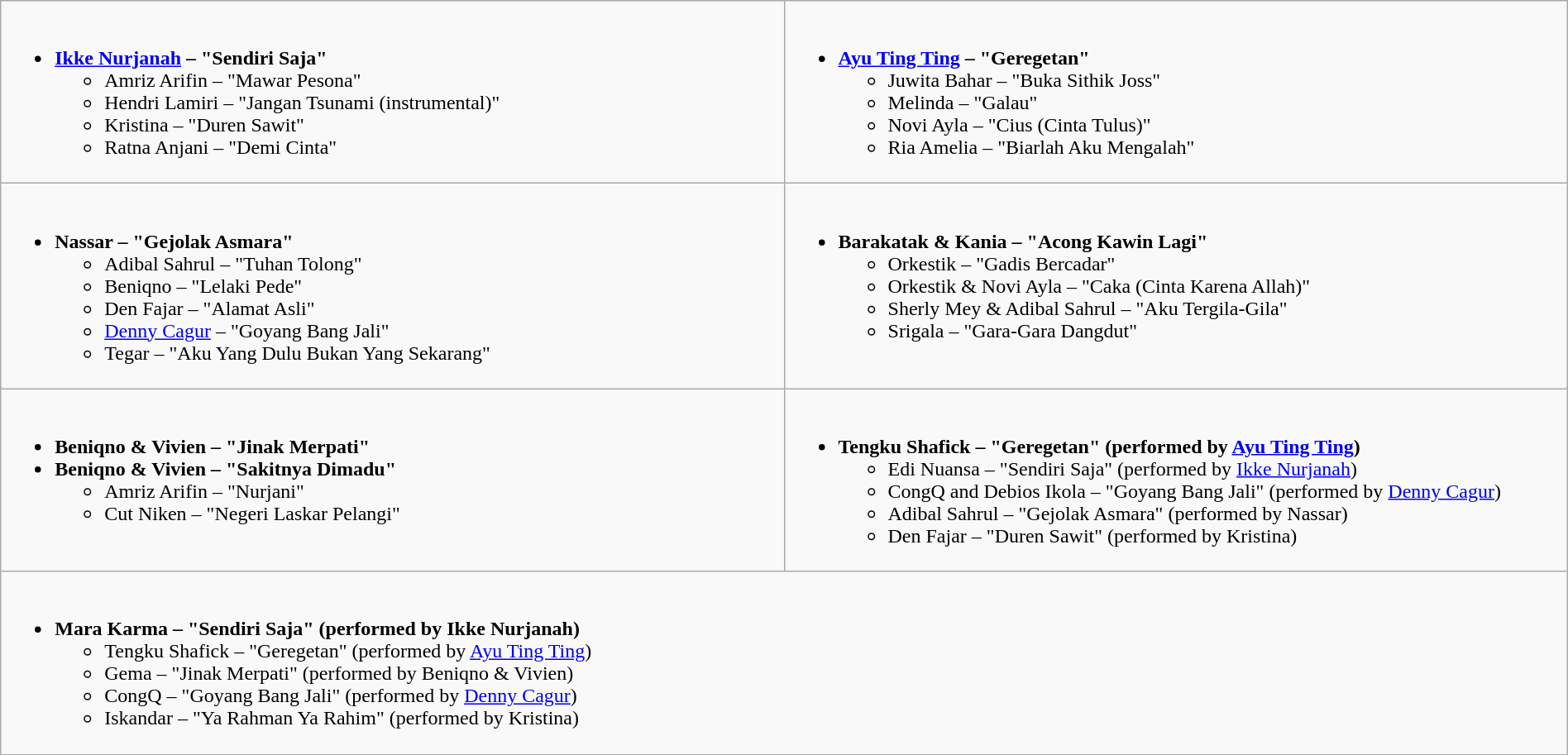<table class="wikitable" style="width:100%">
<tr>
<td valign="top"><br><ul><li><strong><a href='#'>Ikke Nurjanah</a> – "Sendiri Saja"</strong><ul><li>Amriz Arifin – "Mawar Pesona"</li><li>Hendri Lamiri – "Jangan Tsunami (instrumental)"</li><li>Kristina – "Duren Sawit"</li><li>Ratna Anjani – "Demi Cinta"</li></ul></li></ul></td>
<td valign="top" width= "50%"><br><ul><li><strong><a href='#'>Ayu Ting Ting</a> – "Geregetan"</strong><ul><li>Juwita Bahar – "Buka Sithik Joss"</li><li>Melinda – "Galau"</li><li>Novi Ayla – "Cius (Cinta Tulus)"</li><li>Ria Amelia – "Biarlah Aku Mengalah"</li></ul></li></ul></td>
</tr>
<tr>
<td valign="top" width= "50%"><br><ul><li><strong>Nassar – "Gejolak Asmara"</strong><ul><li>Adibal Sahrul – "Tuhan Tolong"</li><li>Beniqno – "Lelaki Pede"</li><li>Den Fajar – "Alamat Asli"</li><li><a href='#'>Denny Cagur</a> – "Goyang Bang Jali"</li><li>Tegar – "Aku Yang Dulu Bukan Yang Sekarang"</li></ul></li></ul></td>
<td valign="top" width="50%"><br><ul><li><strong>Barakatak & Kania – "Acong Kawin Lagi"</strong><ul><li>Orkestik – "Gadis Bercadar"</li><li>Orkestik & Novi Ayla – "Caka (Cinta Karena Allah)"</li><li>Sherly Mey & Adibal Sahrul – "Aku Tergila-Gila"</li><li>Srigala – "Gara-Gara Dangdut"</li></ul></li></ul></td>
</tr>
<tr>
<td valign="top" width="50%"><br><ul><li><strong>Beniqno & Vivien – "Jinak Merpati"</strong></li><li><strong>Beniqno & Vivien – "Sakitnya Dimadu"</strong><ul><li>Amriz Arifin – "Nurjani"</li><li>Cut Niken – "Negeri Laskar Pelangi"</li></ul></li></ul></td>
<td valign="top" width="50%"><br><ul><li><strong>Tengku Shafick – "Geregetan" (performed by <a href='#'>Ayu Ting Ting</a>)</strong><ul><li>Edi Nuansa – "Sendiri Saja" (performed by <a href='#'>Ikke Nurjanah</a>)</li><li>CongQ and Debios Ikola – "Goyang Bang Jali" (performed by <a href='#'>Denny Cagur</a>)</li><li>Adibal Sahrul – "Gejolak Asmara" (performed by Nassar)</li><li>Den Fajar – "Duren Sawit" (performed by Kristina)</li></ul></li></ul></td>
</tr>
<tr>
<td valign="top" width="50%" colspan= "2"><br><ul><li><strong>Mara Karma – "Sendiri Saja" (performed by Ikke Nurjanah)</strong><ul><li>Tengku Shafick – "Geregetan" (performed by <a href='#'>Ayu Ting Ting</a>)</li><li>Gema – "Jinak Merpati" (performed by Beniqno & Vivien)</li><li>CongQ – "Goyang Bang Jali" (performed by <a href='#'>Denny Cagur</a>)</li><li>Iskandar – "Ya Rahman Ya Rahim" (performed by Kristina)</li></ul></li></ul></td>
</tr>
<tr>
</tr>
</table>
